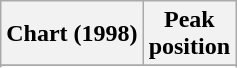<table class="wikitable sortable plainrowheaders">
<tr>
<th>Chart (1998)</th>
<th>Peak <br> position</th>
</tr>
<tr>
</tr>
<tr>
</tr>
</table>
